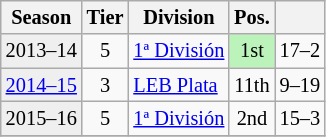<table class="wikitable" style="font-size:85%; text-align:center">
<tr>
<th>Season</th>
<th>Tier</th>
<th>Division</th>
<th>Pos.</th>
<th></th>
</tr>
<tr>
<td bgcolor=#efefef>2013–14</td>
<td>5</td>
<td align=left><a href='#'>1ª División</a></td>
<td bgcolor=#BBF3BB>1st</td>
<td>17–2</td>
</tr>
<tr>
<td bgcolor=#efefef><a href='#'>2014–15</a></td>
<td>3</td>
<td align=left><a href='#'>LEB Plata</a></td>
<td>11th</td>
<td>9–19</td>
</tr>
<tr>
<td bgcolor=#efefef>2015–16</td>
<td>5</td>
<td align=left><a href='#'>1ª División</a></td>
<td>2nd</td>
<td>15–3</td>
</tr>
<tr>
</tr>
</table>
